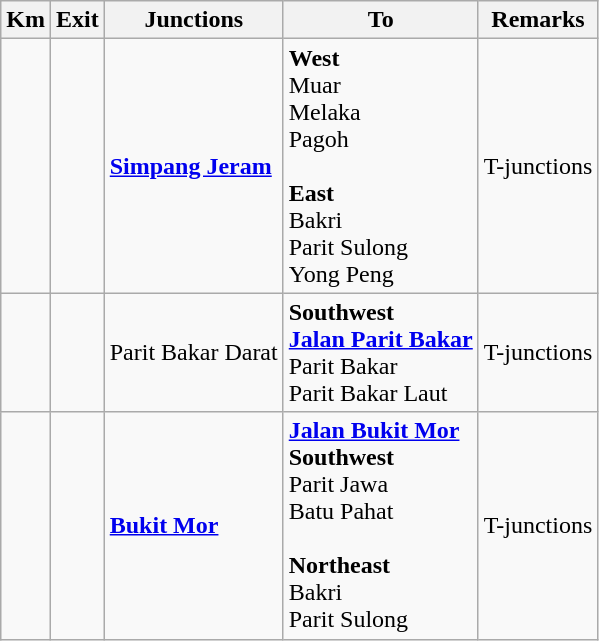<table class="wikitable">
<tr>
<th>Km</th>
<th>Exit</th>
<th>Junctions</th>
<th>To</th>
<th>Remarks</th>
</tr>
<tr>
<td></td>
<td></td>
<td><strong><a href='#'>Simpang Jeram</a></strong></td>
<td><strong>West</strong><br> Muar<br> Melaka<br> Pagoh<br><br><strong>East</strong><br> Bakri<br> Parit Sulong<br> Yong Peng</td>
<td>T-junctions</td>
</tr>
<tr>
<td></td>
<td></td>
<td>Parit Bakar Darat</td>
<td><strong>Southwest</strong><br> <strong><a href='#'>Jalan Parit Bakar</a></strong><br>Parit Bakar<br>Parit Bakar Laut</td>
<td>T-junctions</td>
</tr>
<tr>
<td></td>
<td></td>
<td><strong><a href='#'>Bukit Mor</a></strong></td>
<td> <strong><a href='#'>Jalan Bukit Mor</a></strong><br><strong>Southwest</strong><br> Parit Jawa<br> Batu Pahat<br><br><strong>Northeast</strong><br> Bakri<br> Parit Sulong</td>
<td>T-junctions</td>
</tr>
</table>
